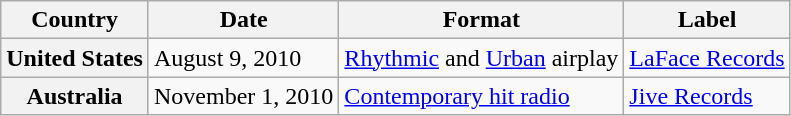<table class="wikitable plainrowheaders">
<tr>
<th scope="col">Country</th>
<th scope="col">Date</th>
<th scope="col">Format</th>
<th scope="col">Label</th>
</tr>
<tr>
<th scope="row">United States</th>
<td>August 9, 2010</td>
<td><a href='#'>Rhythmic</a> and <a href='#'>Urban</a> airplay</td>
<td><a href='#'>LaFace Records</a></td>
</tr>
<tr>
<th scope="row">Australia</th>
<td>November 1, 2010</td>
<td><a href='#'>Contemporary hit radio</a></td>
<td><a href='#'>Jive Records</a></td>
</tr>
</table>
